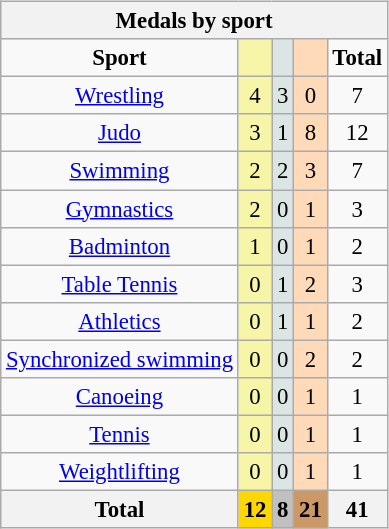<table class="wikitable" style="font-size:95%; float:right;">
<tr style="background:#efefef;">
<th colspan=7>Medals by sport</th>
</tr>
<tr align=center>
<td><strong>Sport</strong></td>
<td style="background:#f7f6a8;"></td>
<td style="background:#dce5e5;"></td>
<td style="background:#ffdab9;"></td>
<td><strong>Total</strong></td>
</tr>
<tr align=center>
<td><a href='#'>Wrestling</a></td>
<td style="background:#f7f6a8;">4</td>
<td style="background:#dce5e5;">3</td>
<td style="background:#ffdab9;">0</td>
<td>7</td>
</tr>
<tr align=center>
<td><a href='#'>Judo</a></td>
<td style="background:#f7f6a8;">3</td>
<td style="background:#dce5e5;">1</td>
<td style="background:#ffdab9;">8</td>
<td>12</td>
</tr>
<tr align=center>
<td><a href='#'>Swimming</a></td>
<td style="background:#f7f6a8;">2</td>
<td style="background:#dce5e5;">2</td>
<td style="background:#ffdab9;">3</td>
<td>7</td>
</tr>
<tr align=center>
<td><a href='#'>Gymnastics</a></td>
<td style="background:#f7f6a8;">2</td>
<td style="background:#dce5e5;">0</td>
<td style="background:#ffdab9;">1</td>
<td>3</td>
</tr>
<tr align=center>
<td><a href='#'>Badminton</a></td>
<td style="background:#f7f6a8;">1</td>
<td style="background:#dce5e5;">0</td>
<td style="background:#ffdab9;">1</td>
<td>2</td>
</tr>
<tr align=center>
<td><a href='#'>Table Tennis</a></td>
<td style="background:#f7f6a8;">0</td>
<td style="background:#dce5e5;">1</td>
<td style="background:#ffdab9;">2</td>
<td>3</td>
</tr>
<tr align=center>
<td><a href='#'>Athletics</a></td>
<td style="background:#f7f6a8;">0</td>
<td style="background:#dce5e5;">1</td>
<td style="background:#ffdab9;">1</td>
<td>2</td>
</tr>
<tr align=center>
<td><a href='#'>Synchronized swimming</a></td>
<td style="background:#f7f6a8;">0</td>
<td style="background:#dce5e5;">0</td>
<td style="background:#ffdab9;">2</td>
<td>2</td>
</tr>
<tr align=center>
<td><a href='#'>Canoeing</a></td>
<td style="background:#f7f6a8;">0</td>
<td style="background:#dce5e5;">0</td>
<td style="background:#ffdab9;">1</td>
<td>1</td>
</tr>
<tr align=center>
<td><a href='#'>Tennis</a></td>
<td style="background:#f7f6a8;">0</td>
<td style="background:#dce5e5;">0</td>
<td style="background:#ffdab9;">1</td>
<td>1</td>
</tr>
<tr align=center>
<td><a href='#'>Weightlifting</a></td>
<td style="background:#f7f6a8;">0</td>
<td style="background:#dce5e5;">0</td>
<td style="background:#ffdab9;">1</td>
<td>1</td>
</tr>
<tr align=center>
<th>Total</th>
<th style="background:gold;">12</th>
<th style="background:silver;">8</th>
<th style="background:#c96;">21</th>
<th>41</th>
</tr>
</table>
